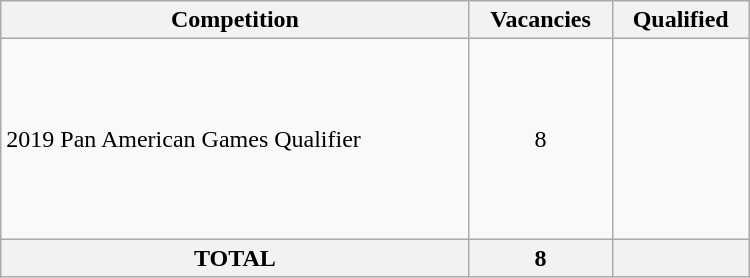<table class = "wikitable" width=500>
<tr>
<th>Competition</th>
<th>Vacancies</th>
<th>Qualified</th>
</tr>
<tr>
<td>2019 Pan American Games Qualifier</td>
<td align="center">8</td>
<td><br><br><br><br><br><br><br></td>
</tr>
<tr>
<th>TOTAL</th>
<th>8</th>
<th></th>
</tr>
</table>
